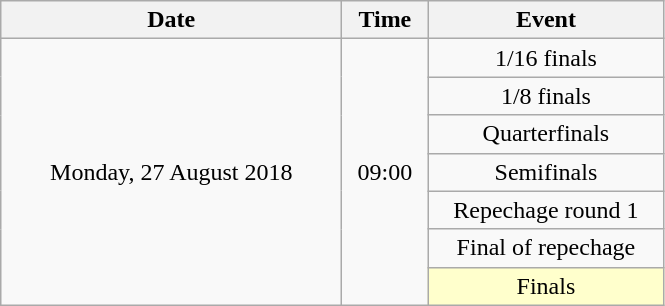<table class = "wikitable" style="text-align:center;">
<tr>
<th width=220>Date</th>
<th width=50>Time</th>
<th width=150>Event</th>
</tr>
<tr>
<td rowspan=7>Monday, 27 August 2018</td>
<td rowspan=7>09:00</td>
<td>1/16 finals</td>
</tr>
<tr>
<td>1/8 finals</td>
</tr>
<tr>
<td>Quarterfinals</td>
</tr>
<tr>
<td>Semifinals</td>
</tr>
<tr>
<td>Repechage round 1</td>
</tr>
<tr>
<td>Final of repechage</td>
</tr>
<tr>
<td bgcolor=ffffcc>Finals</td>
</tr>
</table>
